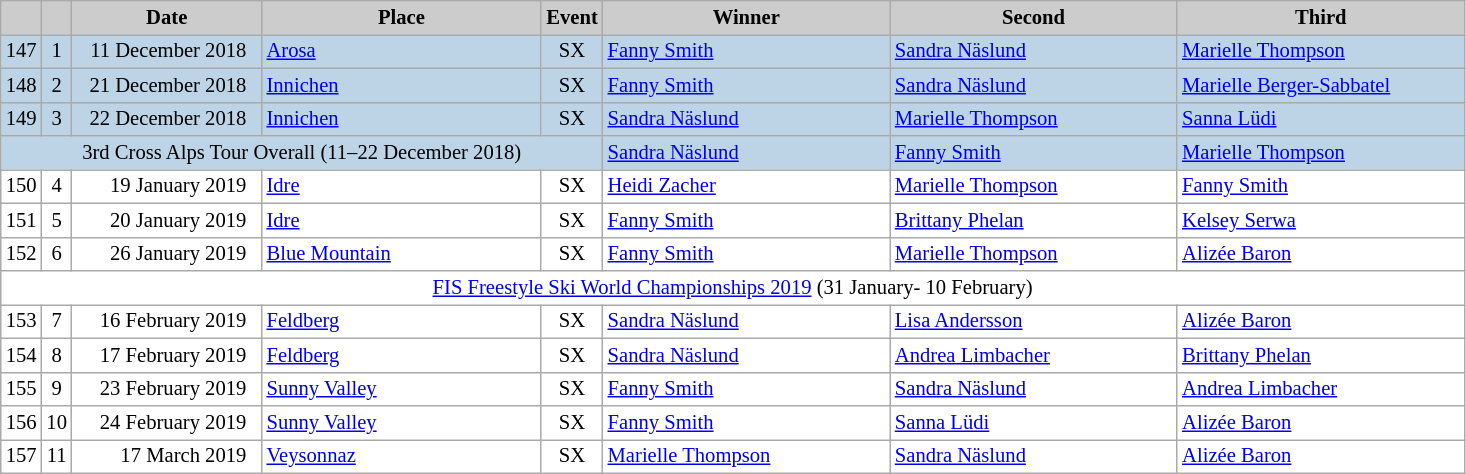<table class="wikitable plainrowheaders" style="background:#fff; font-size:86%; line-height:16px; border:grey solid 1px; border-collapse:collapse;">
<tr style="background:#ccc; text-align:center;">
<th scope="col" style="background:#ccc; width=20 px;"></th>
<th scope="col" style="background:#ccc; width=30 px;"></th>
<th scope="col" style="background:#ccc; width:120px;">Date</th>
<th scope="col" style="background:#ccc; width:180px;">Place</th>
<th scope="col" style="background:#ccc; width:15px;">Event</th>
<th scope="col" style="background:#ccc; width:185px;">Winner</th>
<th scope="col" style="background:#ccc; width:185px;">Second</th>
<th scope="col" style="background:#ccc; width:185px;">Third</th>
</tr>
<tr bgcolor=#BCD4E6>
<td align="center">147</td>
<td align="center">1</td>
<td align="right">11 December 2018  </td>
<td> <a href='#'>Arosa</a></td>
<td align="center">SX</td>
<td> <a href='#'>Fanny Smith</a></td>
<td> <a href='#'>Sandra Näslund</a></td>
<td> <a href='#'>Marielle Thompson</a></td>
</tr>
<tr bgcolor=#BCD4E6>
<td align=center>148</td>
<td align=center>2</td>
<td align=right>21 December 2018  </td>
<td> <a href='#'>Innichen</a></td>
<td align=center>SX</td>
<td> <a href='#'>Fanny Smith</a></td>
<td> <a href='#'>Sandra Näslund</a></td>
<td> <a href='#'>Marielle Berger-Sabbatel</a></td>
</tr>
<tr bgcolor=#BCD4E6>
<td align=center>149</td>
<td align=center>3</td>
<td align=right>22 December 2018  </td>
<td> <a href='#'>Innichen</a></td>
<td align=center>SX</td>
<td> <a href='#'>Sandra Näslund</a></td>
<td> <a href='#'>Marielle Thompson</a></td>
<td> <a href='#'>Sanna Lüdi</a></td>
</tr>
<tr bgcolor=#BCD4E6>
<td colspan=5 align=center>3rd Cross Alps Tour Overall (11–22 December 2018)</td>
<td> <a href='#'>Sandra Näslund</a></td>
<td> <a href='#'>Fanny Smith</a></td>
<td> <a href='#'>Marielle Thompson</a></td>
</tr>
<tr>
<td align=center>150</td>
<td align=center>4</td>
<td align=right>19 January 2019  </td>
<td> <a href='#'>Idre</a></td>
<td align=center>SX</td>
<td> <a href='#'>Heidi Zacher</a></td>
<td> <a href='#'>Marielle Thompson</a></td>
<td> <a href='#'>Fanny Smith</a></td>
</tr>
<tr>
<td align=center>151</td>
<td align=center>5</td>
<td align=right>20 January 2019  </td>
<td> <a href='#'>Idre</a></td>
<td align=center>SX</td>
<td> <a href='#'>Fanny Smith</a></td>
<td> <a href='#'>Brittany Phelan</a></td>
<td> <a href='#'>Kelsey Serwa</a></td>
</tr>
<tr>
<td align=center>152</td>
<td align=center>6</td>
<td align=right>26 January 2019  </td>
<td> <a href='#'>Blue Mountain</a></td>
<td align=center>SX</td>
<td> <a href='#'>Fanny Smith</a></td>
<td> <a href='#'>Marielle Thompson</a></td>
<td> <a href='#'>Alizée Baron</a></td>
</tr>
<tr>
<td colspan="8" align="middle"><a href='#'>FIS Freestyle Ski World Championships 2019</a>  (31 January- 10 February)</td>
</tr>
<tr>
<td align=center>153</td>
<td align=center>7</td>
<td align=right>16 February 2019  </td>
<td> <a href='#'>Feldberg</a></td>
<td align=center>SX</td>
<td> <a href='#'>Sandra Näslund</a></td>
<td> <a href='#'>Lisa Andersson</a></td>
<td> <a href='#'>Alizée Baron</a></td>
</tr>
<tr>
<td align=center>154</td>
<td align=center>8</td>
<td align=right>17 February 2019  </td>
<td> <a href='#'>Feldberg</a></td>
<td align=center>SX</td>
<td> <a href='#'>Sandra Näslund</a></td>
<td> <a href='#'>Andrea Limbacher</a></td>
<td> <a href='#'>Brittany Phelan</a></td>
</tr>
<tr>
<td align=center>155</td>
<td align=center>9</td>
<td align=right>23 February 2019  </td>
<td> <a href='#'>Sunny Valley</a></td>
<td align=center>SX</td>
<td> <a href='#'>Fanny Smith</a></td>
<td> <a href='#'>Sandra Näslund</a></td>
<td> <a href='#'>Andrea Limbacher</a></td>
</tr>
<tr>
<td align=center>156</td>
<td align=center>10</td>
<td align=right>24 February 2019  </td>
<td> <a href='#'>Sunny Valley</a></td>
<td align=center>SX</td>
<td> <a href='#'>Fanny Smith</a></td>
<td> <a href='#'>Sanna Lüdi</a></td>
<td> <a href='#'>Alizée Baron</a></td>
</tr>
<tr>
<td align=center>157</td>
<td align=center>11</td>
<td align=right>17 March 2019  </td>
<td> <a href='#'>Veysonnaz</a></td>
<td align=center>SX</td>
<td> <a href='#'>Marielle Thompson</a></td>
<td> <a href='#'>Sandra Näslund</a></td>
<td> <a href='#'>Alizée Baron</a></td>
</tr>
</table>
